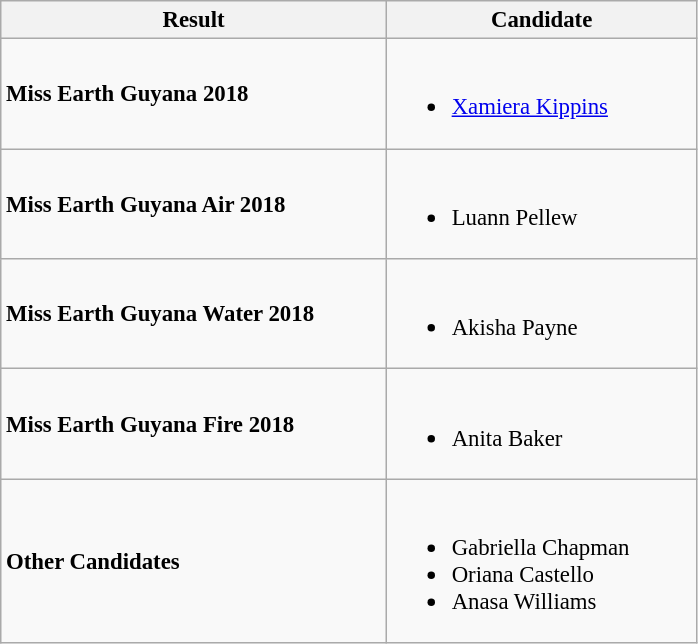<table class="wikitable sortable" style="font-size: 95%;">
<tr>
<th width="250">Result</th>
<th width="200">Candidate</th>
</tr>
<tr>
<td><strong>Miss Earth Guyana 2018</strong></td>
<td><br><ul><li><a href='#'>Xamiera Kippins</a></li></ul></td>
</tr>
<tr>
<td><strong>Miss Earth Guyana Air 2018</strong></td>
<td><br><ul><li>Luann Pellew</li></ul></td>
</tr>
<tr>
<td><strong>Miss Earth Guyana Water 2018</strong></td>
<td><br><ul><li>Akisha Payne</li></ul></td>
</tr>
<tr>
<td><strong>Miss Earth Guyana Fire 2018</strong></td>
<td><br><ul><li>Anita Baker</li></ul></td>
</tr>
<tr>
<td><strong>Other Candidates</strong></td>
<td><br><ul><li>Gabriella Chapman</li><li>Oriana Castello</li><li>Anasa Williams</li></ul></td>
</tr>
</table>
